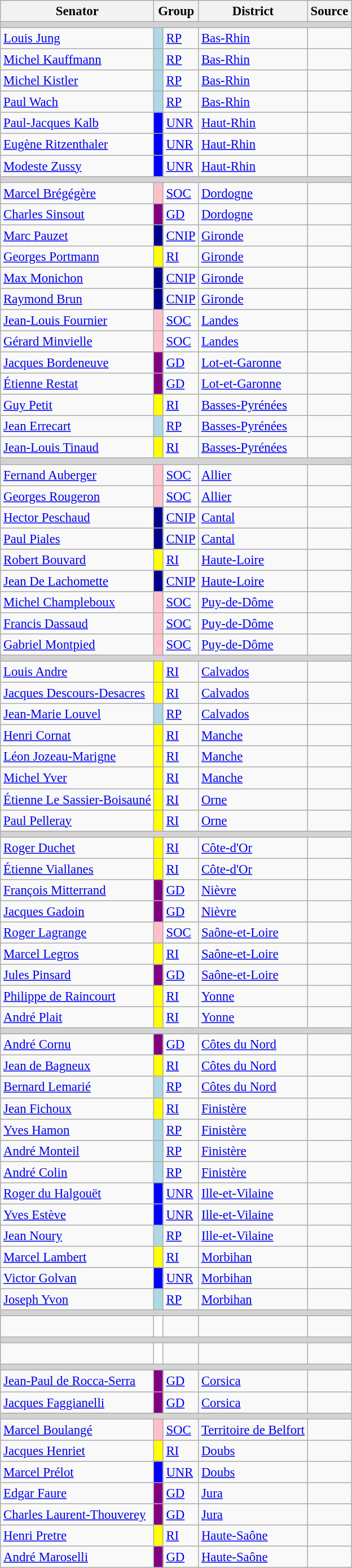<table class="wikitable" style="font-size: 95%">
<tr>
<th>Senator</th>
<th colspan=2>Group</th>
<th>District</th>
<th>Source</th>
</tr>
<tr>
<td bgcolor="lightgray" colspan=5></td>
</tr>
<tr>
<td><a href='#'>Louis Jung</a></td>
<td bgcolor="lightblue"> </td>
<td><a href='#'>RP</a></td>
<td><a href='#'>Bas-Rhin</a></td>
<td></td>
</tr>
<tr>
<td><a href='#'>Michel Kauffmann</a></td>
<td bgcolor="lightblue"> </td>
<td><a href='#'>RP</a></td>
<td><a href='#'>Bas-Rhin</a></td>
<td></td>
</tr>
<tr>
<td><a href='#'>Michel Kistler</a></td>
<td bgcolor="lightblue"> </td>
<td><a href='#'>RP</a></td>
<td><a href='#'>Bas-Rhin</a></td>
<td></td>
</tr>
<tr>
<td><a href='#'>Paul Wach</a></td>
<td bgcolor="lightblue"> </td>
<td><a href='#'>RP</a></td>
<td><a href='#'>Bas-Rhin</a></td>
<td></td>
</tr>
<tr>
<td><a href='#'>Paul-Jacques Kalb</a></td>
<td bgcolor="blue"> </td>
<td><a href='#'>UNR</a></td>
<td><a href='#'>Haut-Rhin</a></td>
<td></td>
</tr>
<tr>
<td><a href='#'>Eugène Ritzenthaler</a></td>
<td bgcolor="blue"> </td>
<td><a href='#'>UNR</a></td>
<td><a href='#'>Haut-Rhin</a></td>
<td></td>
</tr>
<tr>
<td><a href='#'>Modeste Zussy</a></td>
<td bgcolor="blue"> </td>
<td><a href='#'>UNR</a></td>
<td><a href='#'>Haut-Rhin</a></td>
<td></td>
</tr>
<tr>
<td bgcolor="lightgray" colspan=5></td>
</tr>
<tr>
<td><a href='#'>Marcel Brégégère</a></td>
<td bgcolor="pink"> </td>
<td><a href='#'>SOC</a></td>
<td><a href='#'>Dordogne</a></td>
<td></td>
</tr>
<tr>
<td><a href='#'>Charles Sinsout</a></td>
<td bgcolor="purple"> </td>
<td><a href='#'>GD</a></td>
<td><a href='#'>Dordogne</a></td>
<td></td>
</tr>
<tr>
<td><a href='#'>Marc Pauzet</a></td>
<td bgcolor="darkblue"> </td>
<td><a href='#'>CNIP</a></td>
<td><a href='#'>Gironde</a></td>
<td></td>
</tr>
<tr>
<td><a href='#'>Georges Portmann</a></td>
<td bgcolor="yellow"> </td>
<td><a href='#'>RI</a></td>
<td><a href='#'>Gironde</a></td>
<td></td>
</tr>
<tr>
<td><a href='#'>Max Monichon</a></td>
<td bgcolor="darkblue"> </td>
<td><a href='#'>CNIP</a></td>
<td><a href='#'>Gironde</a></td>
<td></td>
</tr>
<tr>
<td><a href='#'>Raymond Brun</a></td>
<td bgcolor="darkblue"> </td>
<td><a href='#'>CNIP</a></td>
<td><a href='#'>Gironde</a></td>
<td></td>
</tr>
<tr>
<td><a href='#'>Jean-Louis Fournier</a></td>
<td bgcolor="pink"> </td>
<td><a href='#'>SOC</a></td>
<td><a href='#'>Landes</a></td>
<td></td>
</tr>
<tr>
<td><a href='#'>Gérard Minvielle</a></td>
<td bgcolor="pink"> </td>
<td><a href='#'>SOC</a></td>
<td><a href='#'>Landes</a></td>
<td></td>
</tr>
<tr>
<td><a href='#'>Jacques Bordeneuve</a></td>
<td bgcolor="purple"> </td>
<td><a href='#'>GD</a></td>
<td><a href='#'>Lot-et-Garonne</a></td>
<td></td>
</tr>
<tr>
<td><a href='#'>Étienne Restat</a></td>
<td bgcolor="purple"> </td>
<td><a href='#'>GD</a></td>
<td><a href='#'>Lot-et-Garonne</a></td>
<td></td>
</tr>
<tr>
<td><a href='#'>Guy Petit</a></td>
<td bgcolor="yellow"> </td>
<td><a href='#'>RI</a></td>
<td><a href='#'>Basses-Pyrénées</a></td>
<td></td>
</tr>
<tr>
<td><a href='#'>Jean Errecart</a></td>
<td bgcolor="lightblue"> </td>
<td><a href='#'>RP</a></td>
<td><a href='#'>Basses-Pyrénées</a></td>
<td></td>
</tr>
<tr>
<td><a href='#'>Jean-Louis Tinaud</a></td>
<td bgcolor="yellow"> </td>
<td><a href='#'>RI</a></td>
<td><a href='#'>Basses-Pyrénées</a></td>
<td></td>
</tr>
<tr>
<td bgcolor="lightgray" colspan=5></td>
</tr>
<tr>
<td><a href='#'>Fernand Auberger</a></td>
<td bgcolor="pink"> </td>
<td><a href='#'>SOC</a></td>
<td><a href='#'>Allier</a></td>
<td></td>
</tr>
<tr>
<td><a href='#'>Georges Rougeron</a></td>
<td bgcolor="pink"> </td>
<td><a href='#'>SOC</a></td>
<td><a href='#'>Allier</a></td>
<td></td>
</tr>
<tr>
<td><a href='#'>Hector Peschaud</a></td>
<td bgcolor="darkblue"> </td>
<td><a href='#'>CNIP</a></td>
<td><a href='#'>Cantal</a></td>
<td></td>
</tr>
<tr>
<td><a href='#'>Paul Piales</a></td>
<td bgcolor="darkblue"> </td>
<td><a href='#'>CNIP</a></td>
<td><a href='#'>Cantal</a></td>
<td></td>
</tr>
<tr>
<td><a href='#'>Robert Bouvard</a></td>
<td bgcolor="yellow"> </td>
<td><a href='#'>RI</a></td>
<td><a href='#'>Haute-Loire</a></td>
<td></td>
</tr>
<tr>
<td><a href='#'>Jean De Lachomette</a></td>
<td bgcolor="darkblue"> </td>
<td><a href='#'>CNIP</a></td>
<td><a href='#'>Haute-Loire</a></td>
<td></td>
</tr>
<tr>
<td><a href='#'>Michel Champleboux</a></td>
<td bgcolor="pink"> </td>
<td><a href='#'>SOC</a></td>
<td><a href='#'>Puy-de-Dôme</a></td>
<td></td>
</tr>
<tr>
<td><a href='#'>Francis Dassaud</a></td>
<td bgcolor="pink"> </td>
<td><a href='#'>SOC</a></td>
<td><a href='#'>Puy-de-Dôme</a></td>
<td></td>
</tr>
<tr>
<td><a href='#'>Gabriel Montpied</a></td>
<td bgcolor="pink"> </td>
<td><a href='#'>SOC</a></td>
<td><a href='#'>Puy-de-Dôme</a></td>
<td></td>
</tr>
<tr>
<td bgcolor="lightgray" colspan=5></td>
</tr>
<tr>
<td><a href='#'>Louis Andre</a></td>
<td bgcolor="yellow"> </td>
<td><a href='#'>RI</a></td>
<td><a href='#'>Calvados</a></td>
<td></td>
</tr>
<tr>
<td><a href='#'>Jacques Descours-Desacres</a></td>
<td bgcolor="yellow"> </td>
<td><a href='#'>RI</a></td>
<td><a href='#'>Calvados</a></td>
<td></td>
</tr>
<tr>
<td><a href='#'>Jean-Marie Louvel</a></td>
<td bgcolor="lightblue"> </td>
<td><a href='#'>RP</a></td>
<td><a href='#'>Calvados</a></td>
<td></td>
</tr>
<tr>
<td><a href='#'>Henri Cornat</a></td>
<td bgcolor="yellow"> </td>
<td><a href='#'>RI</a></td>
<td><a href='#'>Manche</a></td>
<td></td>
</tr>
<tr>
<td><a href='#'>Léon Jozeau-Marigne</a></td>
<td bgcolor="yellow"> </td>
<td><a href='#'>RI</a></td>
<td><a href='#'>Manche</a></td>
<td></td>
</tr>
<tr>
<td><a href='#'>Michel Yver</a></td>
<td bgcolor="yellow"> </td>
<td><a href='#'>RI</a></td>
<td><a href='#'>Manche</a></td>
<td></td>
</tr>
<tr>
<td><a href='#'>Étienne Le Sassier-Boisauné</a></td>
<td bgcolor="yellow"> </td>
<td><a href='#'>RI</a></td>
<td><a href='#'>Orne</a></td>
<td></td>
</tr>
<tr>
<td><a href='#'>Paul Pelleray</a></td>
<td bgcolor="yellow"> </td>
<td><a href='#'>RI</a></td>
<td><a href='#'>Orne</a></td>
<td></td>
</tr>
<tr>
<td bgcolor="lightgray" colspan=5></td>
</tr>
<tr>
<td><a href='#'>Roger Duchet</a></td>
<td bgcolor="yellow"> </td>
<td><a href='#'>RI</a></td>
<td><a href='#'>Côte-d'Or</a></td>
<td></td>
</tr>
<tr>
<td><a href='#'>Étienne Viallanes</a></td>
<td bgcolor="yellow"> </td>
<td><a href='#'>RI</a></td>
<td><a href='#'>Côte-d'Or</a></td>
<td></td>
</tr>
<tr>
<td><a href='#'>François Mitterrand</a></td>
<td bgcolor="purple"> </td>
<td><a href='#'>GD</a></td>
<td><a href='#'>Nièvre</a></td>
<td></td>
</tr>
<tr>
<td><a href='#'>Jacques Gadoin</a></td>
<td bgcolor="purple"> </td>
<td><a href='#'>GD</a></td>
<td><a href='#'>Nièvre</a></td>
<td></td>
</tr>
<tr>
<td><a href='#'>Roger Lagrange</a></td>
<td bgcolor="pink"> </td>
<td><a href='#'>SOC</a></td>
<td><a href='#'>Saône-et-Loire</a></td>
<td></td>
</tr>
<tr>
<td><a href='#'>Marcel Legros</a></td>
<td bgcolor="yellow"> </td>
<td><a href='#'>RI</a></td>
<td><a href='#'>Saône-et-Loire</a></td>
<td></td>
</tr>
<tr>
<td><a href='#'>Jules Pinsard</a></td>
<td bgcolor="purple"> </td>
<td><a href='#'>GD</a></td>
<td><a href='#'>Saône-et-Loire</a></td>
<td></td>
</tr>
<tr>
<td><a href='#'>Philippe de Raincourt</a></td>
<td bgcolor="yellow"> </td>
<td><a href='#'>RI</a></td>
<td><a href='#'>Yonne</a></td>
<td></td>
</tr>
<tr>
<td><a href='#'>André Plait</a></td>
<td bgcolor="yellow"> </td>
<td><a href='#'>RI</a></td>
<td><a href='#'>Yonne</a></td>
<td></td>
</tr>
<tr>
<td bgcolor="lightgray" colspan=5></td>
</tr>
<tr>
<td><a href='#'>André Cornu</a></td>
<td bgcolor="purple"> </td>
<td><a href='#'>GD</a></td>
<td><a href='#'>Côtes du Nord</a></td>
<td></td>
</tr>
<tr>
<td><a href='#'>Jean de Bagneux</a></td>
<td bgcolor="yellow"> </td>
<td><a href='#'>RI</a></td>
<td><a href='#'>Côtes du Nord</a></td>
<td></td>
</tr>
<tr>
<td><a href='#'>Bernard Lemarié</a></td>
<td bgcolor="lightblue"> </td>
<td><a href='#'>RP</a></td>
<td><a href='#'>Côtes du Nord</a></td>
<td></td>
</tr>
<tr>
<td><a href='#'>Jean Fichoux</a></td>
<td bgcolor="yellow"> </td>
<td><a href='#'>RI</a></td>
<td><a href='#'>Finistère</a></td>
<td></td>
</tr>
<tr>
<td><a href='#'>Yves Hamon</a></td>
<td bgcolor="lightblue"> </td>
<td><a href='#'>RP</a></td>
<td><a href='#'>Finistère</a></td>
<td></td>
</tr>
<tr>
<td><a href='#'>André Monteil</a></td>
<td bgcolor="lightblue"> </td>
<td><a href='#'>RP</a></td>
<td><a href='#'>Finistère</a></td>
<td></td>
</tr>
<tr>
<td><a href='#'>André Colin</a></td>
<td bgcolor="lightblue"> </td>
<td><a href='#'>RP</a></td>
<td><a href='#'>Finistère</a></td>
<td></td>
</tr>
<tr>
<td><a href='#'>Roger du Halgouët</a></td>
<td bgcolor="blue"> </td>
<td><a href='#'>UNR</a></td>
<td><a href='#'>Ille-et-Vilaine</a></td>
<td></td>
</tr>
<tr>
<td><a href='#'>Yves Estève</a></td>
<td bgcolor="blue"> </td>
<td><a href='#'>UNR</a></td>
<td><a href='#'>Ille-et-Vilaine</a></td>
<td></td>
</tr>
<tr>
<td><a href='#'>Jean Noury</a></td>
<td bgcolor="lightblue"> </td>
<td><a href='#'>RP</a></td>
<td><a href='#'>Ille-et-Vilaine</a></td>
<td></td>
</tr>
<tr>
<td><a href='#'>Marcel Lambert</a></td>
<td bgcolor="yellow"> </td>
<td><a href='#'>RI</a></td>
<td><a href='#'>Morbihan</a></td>
<td></td>
</tr>
<tr>
<td><a href='#'>Victor Golvan</a></td>
<td bgcolor="blue"> </td>
<td><a href='#'>UNR</a></td>
<td><a href='#'>Morbihan</a></td>
<td></td>
</tr>
<tr>
<td><a href='#'>Joseph Yvon</a></td>
<td bgcolor="lightblue"> </td>
<td><a href='#'>RP</a></td>
<td><a href='#'>Morbihan</a></td>
<td></td>
</tr>
<tr>
<td bgcolor="lightgray" colspan=5></td>
</tr>
<tr>
<td></td>
<td bgcolor="white"> </td>
<td></td>
<td></td>
<td></td>
</tr>
<tr>
<td bgcolor="lightgray" colspan=5></td>
</tr>
<tr>
<td></td>
<td bgcolor="white"> </td>
<td></td>
<td></td>
<td></td>
</tr>
<tr>
<td bgcolor="lightgray" colspan=5></td>
</tr>
<tr>
<td><a href='#'>Jean-Paul de Rocca-Serra</a></td>
<td bgcolor="purple"> </td>
<td><a href='#'>GD</a></td>
<td><a href='#'>Corsica</a></td>
<td></td>
</tr>
<tr>
<td><a href='#'>Jacques Faggianelli</a></td>
<td bgcolor="purple"> </td>
<td><a href='#'>GD</a></td>
<td><a href='#'>Corsica</a></td>
<td></td>
</tr>
<tr>
<td bgcolor="lightgray" colspan=5></td>
</tr>
<tr>
<td><a href='#'>Marcel Boulangé</a></td>
<td bgcolor="pink"> </td>
<td><a href='#'>SOC</a></td>
<td><a href='#'>Territoire de Belfort</a></td>
<td></td>
</tr>
<tr>
<td><a href='#'>Jacques Henriet</a></td>
<td bgcolor="yellow"> </td>
<td><a href='#'>RI</a></td>
<td><a href='#'>Doubs</a></td>
<td></td>
</tr>
<tr>
<td><a href='#'>Marcel Prélot</a></td>
<td bgcolor="blue"> </td>
<td><a href='#'>UNR</a></td>
<td><a href='#'>Doubs</a></td>
<td></td>
</tr>
<tr>
<td><a href='#'>Edgar Faure</a></td>
<td bgcolor="purple"> </td>
<td><a href='#'>GD</a></td>
<td><a href='#'>Jura</a></td>
<td></td>
</tr>
<tr>
<td><a href='#'>Charles Laurent-Thouverey</a></td>
<td bgcolor="purple"> </td>
<td><a href='#'>GD</a></td>
<td><a href='#'>Jura</a></td>
<td></td>
</tr>
<tr>
<td><a href='#'>Henri Pretre</a></td>
<td bgcolor="yellow"> </td>
<td><a href='#'>RI</a></td>
<td><a href='#'>Haute-Saône</a></td>
<td></td>
</tr>
<tr>
<td><a href='#'>André Maroselli</a></td>
<td bgcolor="purple"> </td>
<td><a href='#'>GD</a></td>
<td><a href='#'>Haute-Saône</a></td>
<td></td>
</tr>
</table>
